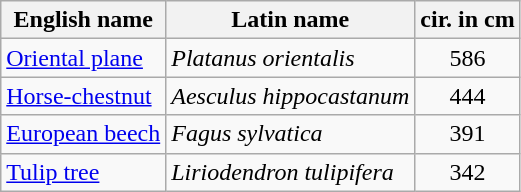<table class="wikitable sortable">
<tr>
<th>English name</th>
<th>Latin name</th>
<th>cir. in cm</th>
</tr>
<tr>
<td><a href='#'>Oriental plane</a></td>
<td><em>Platanus orientalis</em></td>
<td align="center">586</td>
</tr>
<tr>
<td><a href='#'>Horse-chestnut</a></td>
<td><em>Aesculus hippocastanum</em></td>
<td align="center">444</td>
</tr>
<tr>
<td><a href='#'>European beech</a></td>
<td><em>Fagus sylvatica</em></td>
<td align="center">391</td>
</tr>
<tr>
<td><a href='#'>Tulip tree</a></td>
<td><em>Liriodendron tulipifera</em></td>
<td align="center">342</td>
</tr>
</table>
